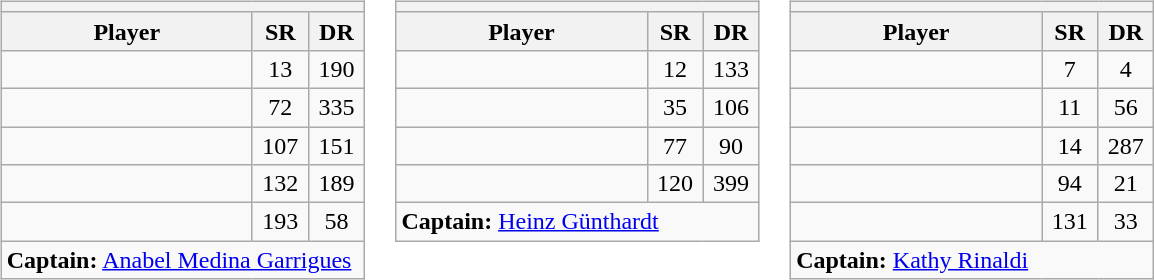<table>
<tr valign=top>
<td><br><table class="wikitable sortable nowrap">
<tr>
<th colspan=3></th>
</tr>
<tr>
<th width=160>Player</th>
<th width=30>SR</th>
<th width=30>DR</th>
</tr>
<tr>
<td></td>
<td align=center>13</td>
<td align=center>190</td>
</tr>
<tr>
<td></td>
<td align=center>72</td>
<td align=center>335</td>
</tr>
<tr>
<td></td>
<td align=center>107</td>
<td align=center>151</td>
</tr>
<tr>
<td></td>
<td align=center>132</td>
<td align=center>189</td>
</tr>
<tr>
<td></td>
<td align=center>193</td>
<td align=center>58</td>
</tr>
<tr class="sortbottom">
<td colspan=3><strong>Captain:</strong> <a href='#'>Anabel Medina Garrigues</a></td>
</tr>
</table>
</td>
<td><br><table class="wikitable sortable nowrap">
<tr>
<th colspan=3></th>
</tr>
<tr>
<th width=160>Player</th>
<th width=30>SR</th>
<th width=30>DR</th>
</tr>
<tr>
<td></td>
<td align=center>12</td>
<td align=center>133</td>
</tr>
<tr>
<td></td>
<td align=center>35</td>
<td align=center>106</td>
</tr>
<tr>
<td></td>
<td align=center>77</td>
<td align=center>90</td>
</tr>
<tr>
<td></td>
<td align=center>120</td>
<td align=center>399</td>
</tr>
<tr class="sortbottom">
<td colspan=3><strong>Captain:</strong> <a href='#'>Heinz Günthardt</a></td>
</tr>
</table>
</td>
<td><br><table class="wikitable sortable nowrap">
<tr>
<th colspan=3></th>
</tr>
<tr>
<th width=160>Player</th>
<th width=30>SR</th>
<th width=30>DR</th>
</tr>
<tr>
<td></td>
<td align=center>7</td>
<td align=center>4</td>
</tr>
<tr>
<td></td>
<td align=center>11</td>
<td align=center>56</td>
</tr>
<tr>
<td></td>
<td align=center>14</td>
<td align=center>287</td>
</tr>
<tr>
<td></td>
<td align=center>94</td>
<td align=center>21</td>
</tr>
<tr>
<td></td>
<td align=center>131</td>
<td align=center>33</td>
</tr>
<tr class="sortbottom">
<td colspan=3><strong>Captain:</strong> <a href='#'>Kathy Rinaldi</a></td>
</tr>
</table>
</td>
</tr>
</table>
